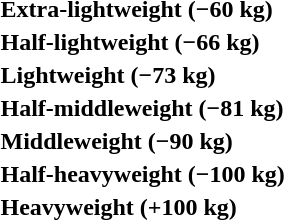<table>
<tr>
<th rowspan=2 style="text-align:left;">Extra-lightweight (−60 kg)</th>
<td rowspan=2></td>
<td rowspan=2></td>
<td></td>
</tr>
<tr>
<td></td>
</tr>
<tr>
<th rowspan=2 style="text-align:left;">Half-lightweight (−66 kg)</th>
<td rowspan=2></td>
<td rowspan=2></td>
<td></td>
</tr>
<tr>
<td></td>
</tr>
<tr>
<th rowspan=2 style="text-align:left;">Lightweight (−73 kg)</th>
<td rowspan=2></td>
<td rowspan=2></td>
<td></td>
</tr>
<tr>
<td></td>
</tr>
<tr>
<th rowspan=2 style="text-align:left;">Half-middleweight (−81 kg)</th>
<td rowspan=2></td>
<td rowspan=2></td>
<td></td>
</tr>
<tr>
<td></td>
</tr>
<tr>
<th rowspan=2 style="text-align:left;">Middleweight (−90 kg)</th>
<td rowspan=2></td>
<td rowspan=2></td>
<td></td>
</tr>
<tr>
<td></td>
</tr>
<tr>
<th rowspan=2 style="text-align:left;">Half-heavyweight (−100 kg)</th>
<td rowspan=2></td>
<td rowspan=2></td>
<td></td>
</tr>
<tr>
<td></td>
</tr>
<tr>
<th rowspan=2 style="text-align:left;">Heavyweight (+100 kg)</th>
<td rowspan=2></td>
<td rowspan=2></td>
<td></td>
</tr>
<tr>
<td></td>
</tr>
</table>
